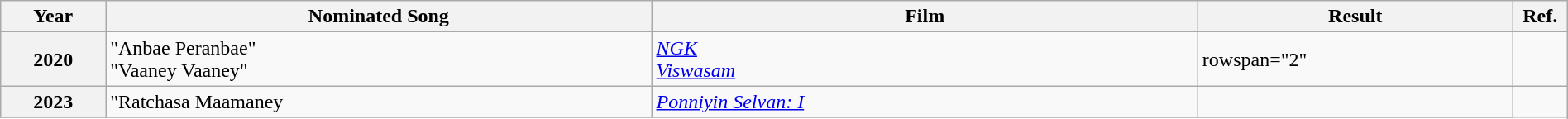<table class="wikitable plainrowheaders" width="100%" textcolor:#000;">
<tr>
<th scope="col" width=5%><strong>Year</strong></th>
<th scope="col" width=26%><strong>Nominated Song</strong></th>
<th scope="col" width=26%><strong>Film</strong></th>
<th scope="col" width=15%><strong>Result</strong></th>
<th scope="col" width=2%><strong>Ref.</strong></th>
</tr>
<tr>
<th scope="row">2020</th>
<td>"Anbae Peranbae"<br>"Vaaney Vaaney"</td>
<td><a href='#'><em>NGK</em></a><br><em><a href='#'>Viswasam</a></em></td>
<td>rowspan="2" </td>
<td></td>
</tr>
<tr>
<th scope="row">2023</th>
<td>"Ratchasa Maamaney</td>
<td><em><a href='#'>Ponniyin Selvan: I</a></em></td>
<td></td>
</tr>
<tr>
</tr>
</table>
